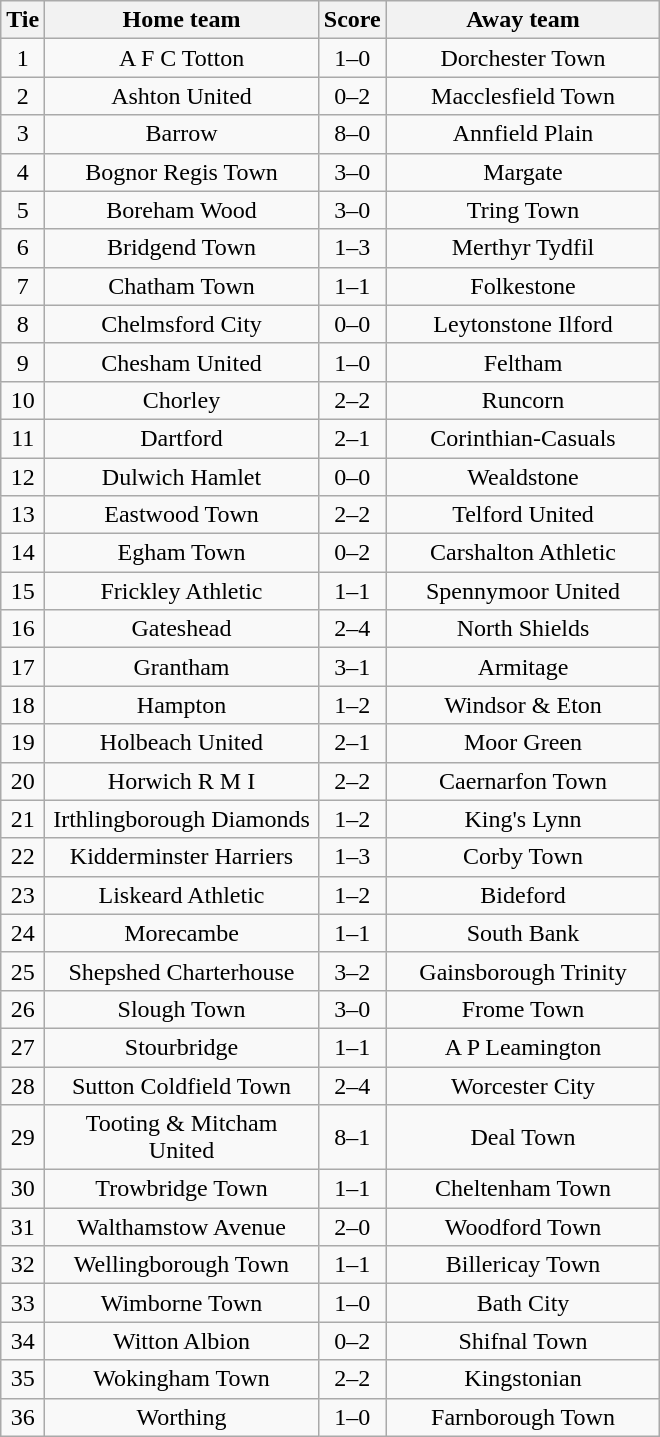<table class="wikitable" style="text-align:center;">
<tr>
<th width=20>Tie</th>
<th width=175>Home team</th>
<th width=20>Score</th>
<th width=175>Away team</th>
</tr>
<tr>
<td>1</td>
<td>A F C Totton</td>
<td>1–0</td>
<td>Dorchester Town</td>
</tr>
<tr>
<td>2</td>
<td>Ashton United</td>
<td>0–2</td>
<td>Macclesfield Town</td>
</tr>
<tr>
<td>3</td>
<td>Barrow</td>
<td>8–0</td>
<td>Annfield Plain</td>
</tr>
<tr>
<td>4</td>
<td>Bognor Regis Town</td>
<td>3–0</td>
<td>Margate</td>
</tr>
<tr>
<td>5</td>
<td>Boreham Wood</td>
<td>3–0</td>
<td>Tring Town</td>
</tr>
<tr>
<td>6</td>
<td>Bridgend Town</td>
<td>1–3</td>
<td>Merthyr Tydfil</td>
</tr>
<tr>
<td>7</td>
<td>Chatham Town</td>
<td>1–1</td>
<td>Folkestone</td>
</tr>
<tr>
<td>8</td>
<td>Chelmsford City</td>
<td>0–0</td>
<td>Leytonstone Ilford</td>
</tr>
<tr>
<td>9</td>
<td>Chesham United</td>
<td>1–0</td>
<td>Feltham</td>
</tr>
<tr>
<td>10</td>
<td>Chorley</td>
<td>2–2</td>
<td>Runcorn</td>
</tr>
<tr>
<td>11</td>
<td>Dartford</td>
<td>2–1</td>
<td>Corinthian-Casuals</td>
</tr>
<tr>
<td>12</td>
<td>Dulwich Hamlet</td>
<td>0–0</td>
<td>Wealdstone</td>
</tr>
<tr>
<td>13</td>
<td>Eastwood Town</td>
<td>2–2</td>
<td>Telford United</td>
</tr>
<tr>
<td>14</td>
<td>Egham Town</td>
<td>0–2</td>
<td>Carshalton Athletic</td>
</tr>
<tr>
<td>15</td>
<td>Frickley Athletic</td>
<td>1–1</td>
<td>Spennymoor United</td>
</tr>
<tr>
<td>16</td>
<td>Gateshead</td>
<td>2–4</td>
<td>North Shields</td>
</tr>
<tr>
<td>17</td>
<td>Grantham</td>
<td>3–1</td>
<td>Armitage</td>
</tr>
<tr>
<td>18</td>
<td>Hampton</td>
<td>1–2</td>
<td>Windsor & Eton</td>
</tr>
<tr>
<td>19</td>
<td>Holbeach United</td>
<td>2–1</td>
<td>Moor Green</td>
</tr>
<tr>
<td>20</td>
<td>Horwich R M I</td>
<td>2–2</td>
<td>Caernarfon Town</td>
</tr>
<tr>
<td>21</td>
<td>Irthlingborough Diamonds</td>
<td>1–2</td>
<td>King's Lynn</td>
</tr>
<tr>
<td>22</td>
<td>Kidderminster Harriers</td>
<td>1–3</td>
<td>Corby Town</td>
</tr>
<tr>
<td>23</td>
<td>Liskeard Athletic</td>
<td>1–2</td>
<td>Bideford</td>
</tr>
<tr>
<td>24</td>
<td>Morecambe</td>
<td>1–1</td>
<td>South Bank</td>
</tr>
<tr>
<td>25</td>
<td>Shepshed Charterhouse</td>
<td>3–2</td>
<td>Gainsborough Trinity</td>
</tr>
<tr>
<td>26</td>
<td>Slough Town</td>
<td>3–0</td>
<td>Frome Town</td>
</tr>
<tr>
<td>27</td>
<td>Stourbridge</td>
<td>1–1</td>
<td>A P Leamington</td>
</tr>
<tr>
<td>28</td>
<td>Sutton Coldfield Town</td>
<td>2–4</td>
<td>Worcester City</td>
</tr>
<tr>
<td>29</td>
<td>Tooting & Mitcham United</td>
<td>8–1</td>
<td>Deal Town</td>
</tr>
<tr>
<td>30</td>
<td>Trowbridge Town</td>
<td>1–1</td>
<td>Cheltenham Town</td>
</tr>
<tr>
<td>31</td>
<td>Walthamstow Avenue</td>
<td>2–0</td>
<td>Woodford Town</td>
</tr>
<tr>
<td>32</td>
<td>Wellingborough Town</td>
<td>1–1</td>
<td>Billericay Town</td>
</tr>
<tr>
<td>33</td>
<td>Wimborne Town</td>
<td>1–0</td>
<td>Bath City</td>
</tr>
<tr>
<td>34</td>
<td>Witton Albion</td>
<td>0–2</td>
<td>Shifnal Town</td>
</tr>
<tr>
<td>35</td>
<td>Wokingham Town</td>
<td>2–2</td>
<td>Kingstonian</td>
</tr>
<tr>
<td>36</td>
<td>Worthing</td>
<td>1–0</td>
<td>Farnborough Town</td>
</tr>
</table>
